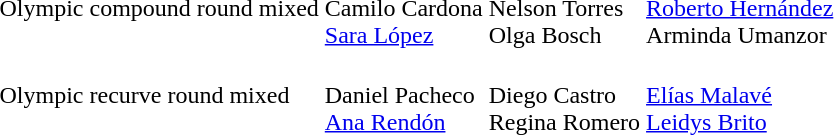<table>
<tr>
<td>Olympic compound round mixed</td>
<td><br>Camilo Cardona<br><a href='#'>Sara López</a></td>
<td><br>Nelson Torres<br>Olga Bosch</td>
<td><br><a href='#'>Roberto Hernández</a><br>Arminda Umanzor</td>
</tr>
<tr>
<td>Olympic recurve round mixed</td>
<td><br>Daniel Pacheco<br><a href='#'>Ana Rendón</a></td>
<td><br>Diego Castro<br>Regina Romero</td>
<td><br><a href='#'>Elías Malavé</a><br><a href='#'>Leidys Brito</a></td>
</tr>
</table>
